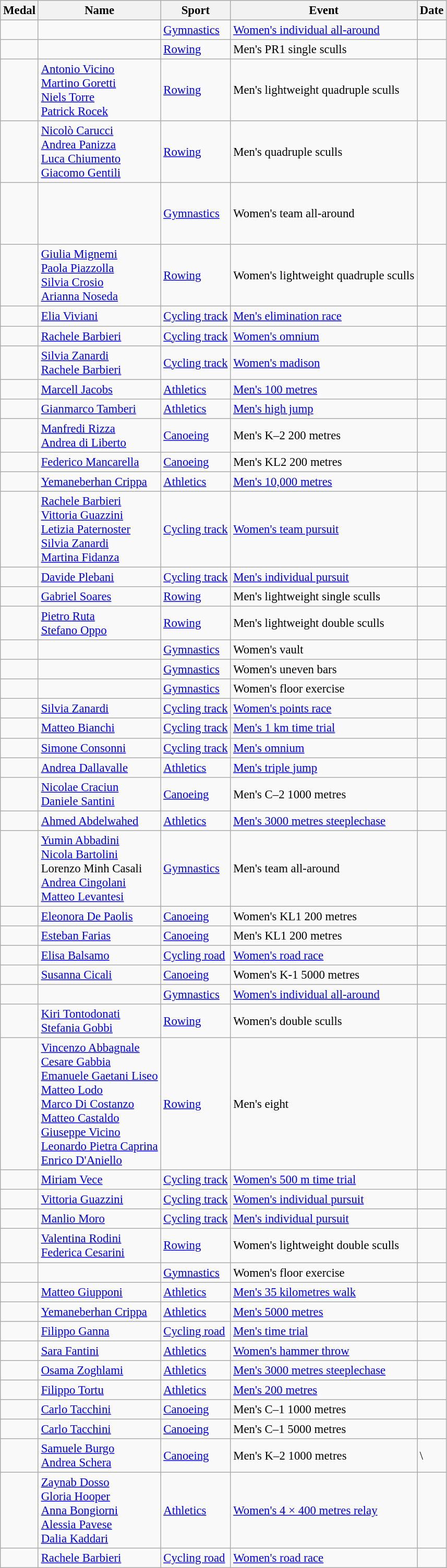<table class="wikitable sortable"  style="font-size:95%">
<tr>
<th>Medal</th>
<th>Name</th>
<th>Sport</th>
<th>Event</th>
<th>Date</th>
</tr>
<tr>
<td></td>
<td></td>
<td><a href='#'>Gymnastics</a></td>
<td><a href='#'>Women's individual all-around</a></td>
<td></td>
</tr>
<tr>
<td></td>
<td></td>
<td><a href='#'>Rowing</a></td>
<td>Men's PR1 single sculls</td>
<td></td>
</tr>
<tr>
<td></td>
<td><a href='#'>Antonio Vicino</a><br><a href='#'>Martino Goretti</a><br><a href='#'>Niels Torre</a><br><a href='#'>Patrick Rocek</a></td>
<td><a href='#'>Rowing</a></td>
<td>Men's lightweight quadruple sculls</td>
<td></td>
</tr>
<tr>
<td></td>
<td><a href='#'>Nicolò Carucci</a><br><a href='#'>Andrea Panizza</a><br><a href='#'>Luca Chiumento</a><br><a href='#'>Giacomo Gentili</a></td>
<td><a href='#'>Rowing</a></td>
<td>Men's quadruple sculls</td>
<td></td>
</tr>
<tr>
<td></td>
<td><br><br><br><br></td>
<td><a href='#'>Gymnastics</a></td>
<td>Women's team all-around</td>
<td></td>
</tr>
<tr>
<td></td>
<td><a href='#'>Giulia Mignemi</a><br><a href='#'>Paola Piazzolla</a><br><a href='#'>Silvia Crosio</a><br><a href='#'>Arianna Noseda</a></td>
<td><a href='#'>Rowing</a></td>
<td>Women's lightweight quadruple sculls</td>
<td></td>
</tr>
<tr>
<td></td>
<td><a href='#'>Elia Viviani</a></td>
<td><a href='#'>Cycling track</a></td>
<td><a href='#'>Men's elimination race</a></td>
<td></td>
</tr>
<tr>
<td></td>
<td><a href='#'>Rachele Barbieri</a></td>
<td><a href='#'>Cycling track</a></td>
<td><a href='#'>Women's omnium</a></td>
<td></td>
</tr>
<tr>
<td></td>
<td><a href='#'>Silvia Zanardi</a><br><a href='#'>Rachele Barbieri</a></td>
<td><a href='#'>Cycling track</a></td>
<td><a href='#'>Women's madison</a></td>
<td></td>
</tr>
<tr>
<td></td>
<td><a href='#'>Marcell Jacobs</a></td>
<td><a href='#'>Athletics</a></td>
<td><a href='#'>Men's 100 metres</a></td>
<td></td>
</tr>
<tr>
<td></td>
<td><a href='#'>Gianmarco Tamberi</a></td>
<td><a href='#'>Athletics</a></td>
<td><a href='#'>Men's high jump</a></td>
<td></td>
</tr>
<tr>
<td></td>
<td><a href='#'>Manfredi Rizza</a><br><a href='#'>Andrea di Liberto</a></td>
<td><a href='#'>Canoeing</a></td>
<td>Men's K–2 200 metres</td>
<td></td>
</tr>
<tr>
<td></td>
<td><a href='#'>Federico Mancarella</a></td>
<td><a href='#'>Canoeing</a></td>
<td>Men's KL2 200 metres</td>
<td></td>
</tr>
<tr>
<td></td>
<td><a href='#'>Yemaneberhan Crippa</a></td>
<td><a href='#'>Athletics</a></td>
<td><a href='#'>Men's 10,000 metres</a></td>
<td></td>
</tr>
<tr>
<td></td>
<td><a href='#'>Rachele Barbieri</a><br><a href='#'>Vittoria Guazzini</a><br><a href='#'>Letizia Paternoster</a><br><a href='#'>Silvia Zanardi</a><br><a href='#'>Martina Fidanza</a></td>
<td><a href='#'>Cycling track</a></td>
<td><a href='#'>Women's team pursuit</a></td>
<td></td>
</tr>
<tr>
<td></td>
<td><a href='#'>Davide Plebani</a></td>
<td><a href='#'>Cycling track</a></td>
<td><a href='#'>Men's individual pursuit</a></td>
<td></td>
</tr>
<tr>
<td></td>
<td><a href='#'>Gabriel Soares</a></td>
<td><a href='#'>Rowing</a></td>
<td>Men's lightweight single sculls</td>
<td></td>
</tr>
<tr>
<td></td>
<td><a href='#'>Pietro Ruta</a><br><a href='#'>Stefano Oppo</a></td>
<td><a href='#'>Rowing</a></td>
<td>Men's lightweight double sculls</td>
<td></td>
</tr>
<tr>
<td></td>
<td></td>
<td><a href='#'>Gymnastics</a></td>
<td>Women's vault</td>
<td></td>
</tr>
<tr>
<td></td>
<td></td>
<td><a href='#'>Gymnastics</a></td>
<td>Women's uneven bars</td>
<td></td>
</tr>
<tr>
<td></td>
<td></td>
<td><a href='#'>Gymnastics</a></td>
<td>Women's floor exercise</td>
<td></td>
</tr>
<tr>
<td></td>
<td><a href='#'>Silvia Zanardi</a></td>
<td><a href='#'>Cycling track</a></td>
<td><a href='#'>Women's points race</a></td>
<td></td>
</tr>
<tr>
<td></td>
<td><a href='#'>Matteo Bianchi</a></td>
<td><a href='#'>Cycling track</a></td>
<td><a href='#'>Men's 1 km time trial</a></td>
<td></td>
</tr>
<tr>
<td></td>
<td><a href='#'>Simone Consonni</a></td>
<td><a href='#'>Cycling track</a></td>
<td><a href='#'>Men's omnium</a></td>
<td></td>
</tr>
<tr>
<td></td>
<td><a href='#'>Andrea Dallavalle</a></td>
<td><a href='#'>Athletics</a></td>
<td><a href='#'>Men's triple jump</a></td>
<td></td>
</tr>
<tr>
<td></td>
<td><a href='#'>Nicolae Craciun</a><br><a href='#'>Daniele Santini</a></td>
<td><a href='#'>Canoeing</a></td>
<td>Men's C–2 1000 metres</td>
<td></td>
</tr>
<tr>
<td></td>
<td><a href='#'>Ahmed Abdelwahed</a></td>
<td><a href='#'>Athletics</a></td>
<td><a href='#'>Men's 3000 metres steeplechase</a></td>
<td></td>
</tr>
<tr>
<td></td>
<td><a href='#'>Yumin Abbadini</a><br><a href='#'>Nicola Bartolini</a><br>Lorenzo Minh Casali<br><a href='#'>Andrea Cingolani</a><br><a href='#'>Matteo Levantesi</a></td>
<td><a href='#'>Gymnastics</a></td>
<td>Men's team all-around</td>
<td></td>
</tr>
<tr>
<td></td>
<td><a href='#'>Eleonora De Paolis</a></td>
<td><a href='#'>Canoeing</a></td>
<td>Women's KL1 200 metres</td>
<td></td>
</tr>
<tr>
<td></td>
<td><a href='#'>Esteban Farias</a></td>
<td><a href='#'>Canoeing</a></td>
<td>Men's KL1 200 metres</td>
<td></td>
</tr>
<tr>
<td></td>
<td><a href='#'>Elisa Balsamo</a></td>
<td><a href='#'>Cycling road</a></td>
<td><a href='#'> Women's road race</a></td>
<td></td>
</tr>
<tr>
<td></td>
<td><a href='#'>Susanna Cicali</a></td>
<td><a href='#'>Canoeing</a></td>
<td>Women's K-1 5000 metres</td>
<td></td>
</tr>
<tr>
<td></td>
<td></td>
<td><a href='#'>Gymnastics</a></td>
<td><a href='#'>Women's individual all-around</a></td>
<td></td>
</tr>
<tr>
<td></td>
<td><a href='#'>Kiri Tontodonati</a><br><a href='#'>Stefania Gobbi</a></td>
<td><a href='#'>Rowing</a></td>
<td>Women's double sculls</td>
<td></td>
</tr>
<tr>
<td></td>
<td><a href='#'>Vincenzo Abbagnale</a><br><a href='#'>Cesare Gabbia</a><br><a href='#'>Emanuele Gaetani Liseo</a><br><a href='#'>Matteo Lodo</a><br><a href='#'>Marco Di Costanzo</a><br><a href='#'>Matteo Castaldo</a><br><a href='#'>Giuseppe Vicino</a><br><a href='#'>Leonardo Pietra Caprina</a><br><a href='#'>Enrico D'Aniello</a></td>
<td><a href='#'>Rowing</a></td>
<td>Men's eight</td>
<td></td>
</tr>
<tr>
<td></td>
<td><a href='#'>Miriam Vece</a></td>
<td><a href='#'>Cycling track</a></td>
<td><a href='#'>Women's 500 m time trial</a></td>
<td></td>
</tr>
<tr>
<td></td>
<td><a href='#'>Vittoria Guazzini</a></td>
<td><a href='#'>Cycling track</a></td>
<td><a href='#'>Women's individual pursuit</a></td>
<td></td>
</tr>
<tr>
<td></td>
<td><a href='#'>Manlio Moro</a></td>
<td><a href='#'>Cycling track</a></td>
<td><a href='#'>Men's individual pursuit</a></td>
<td></td>
</tr>
<tr>
<td></td>
<td><a href='#'>Valentina Rodini</a><br><a href='#'>Federica Cesarini</a></td>
<td><a href='#'>Rowing</a></td>
<td>Women's lightweight double sculls</td>
<td></td>
</tr>
<tr>
<td></td>
<td></td>
<td><a href='#'>Gymnastics</a></td>
<td>Women's floor exercise</td>
<td></td>
</tr>
<tr>
<td></td>
<td><a href='#'>Matteo Giupponi</a></td>
<td><a href='#'>Athletics</a></td>
<td><a href='#'>Men's 35 kilometres walk</a></td>
<td></td>
</tr>
<tr>
<td></td>
<td><a href='#'>Yemaneberhan Crippa</a></td>
<td><a href='#'>Athletics</a></td>
<td><a href='#'>Men's 5000 metres</a></td>
<td></td>
</tr>
<tr>
<td></td>
<td><a href='#'>Filippo Ganna</a></td>
<td><a href='#'>Cycling road</a></td>
<td><a href='#'>Men's time trial</a></td>
<td></td>
</tr>
<tr>
<td></td>
<td><a href='#'>Sara Fantini</a></td>
<td><a href='#'>Athletics</a></td>
<td><a href='#'>Women's hammer throw</a></td>
<td></td>
</tr>
<tr>
<td></td>
<td><a href='#'>Osama Zoghlami</a></td>
<td><a href='#'>Athletics</a></td>
<td><a href='#'>Men's 3000 metres steeplechase</a></td>
<td></td>
</tr>
<tr>
<td></td>
<td><a href='#'>Filippo Tortu</a></td>
<td><a href='#'>Athletics</a></td>
<td><a href='#'>Men's 200 metres</a></td>
<td></td>
</tr>
<tr>
<td></td>
<td><a href='#'>Carlo Tacchini</a></td>
<td><a href='#'>Canoeing</a></td>
<td>Men's C–1 1000 metres</td>
<td></td>
</tr>
<tr>
<td></td>
<td><a href='#'>Carlo Tacchini</a></td>
<td><a href='#'>Canoeing</a></td>
<td>Men's C–1 5000 metres</td>
<td></td>
</tr>
<tr>
<td></td>
<td><a href='#'>Samuele Burgo</a><br><a href='#'>Andrea Schera</a></td>
<td><a href='#'>Canoeing</a></td>
<td>Men's K–2 1000 metres</td>
<td>\</td>
</tr>
<tr>
<td></td>
<td><a href='#'>Zaynab Dosso</a><br><a href='#'>Gloria Hooper</a><br><a href='#'>Anna Bongiorni</a><br><a href='#'>Alessia Pavese</a><br><a href='#'>Dalia Kaddari</a></td>
<td><a href='#'>Athletics</a></td>
<td><a href='#'>Women's 4 × 400 metres relay</a></td>
<td></td>
</tr>
<tr>
<td></td>
<td><a href='#'>Rachele Barbieri</a></td>
<td><a href='#'>Cycling road</a></td>
<td><a href='#'> Women's road race</a></td>
<td></td>
</tr>
</table>
